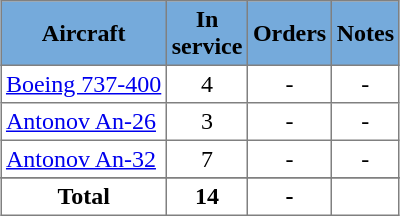<table class="toccolours" border="1" cellpadding="3" style="border-collapse:collapse;margin:1em auto;">
<tr bgcolor=#75aadb>
<th>Aircraft</th>
<th>In<br>service</th>
<th>Orders</th>
<th>Notes</th>
</tr>
<tr>
<td><a href='#'>Boeing 737-400</a></td>
<td align="center">4</td>
<td align="center">-</td>
<td align="center">-</td>
</tr>
<tr>
<td><a href='#'>Antonov An-26</a></td>
<td align="center">3</td>
<td align="center">-</td>
<td align="center">-</td>
</tr>
<tr>
<td><a href='#'>Antonov An-32</a></td>
<td align="center">7</td>
<td align="center">-</td>
<td align="center">-</td>
</tr>
<tr>
</tr>
<tr>
<th>Total</th>
<th>14</th>
<th>-</th>
<th colspan="2"></th>
</tr>
</table>
